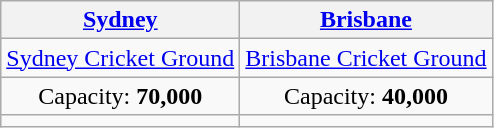<table class="wikitable" style="text-align:center">
<tr>
<th><a href='#'>Sydney</a></th>
<th><a href='#'>Brisbane</a></th>
</tr>
<tr>
<td><a href='#'>Sydney Cricket Ground</a></td>
<td><a href='#'>Brisbane Cricket Ground</a></td>
</tr>
<tr>
<td>Capacity: <strong>70,000</strong></td>
<td>Capacity: <strong>40,000</strong></td>
</tr>
<tr>
<td></td>
<td></td>
</tr>
</table>
